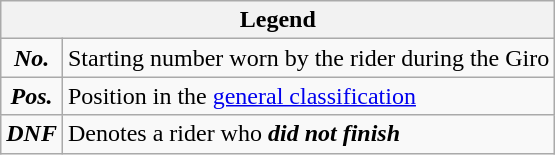<table class="wikitable">
<tr>
<th colspan=2>Legend</th>
</tr>
<tr>
<td align=center><strong><em>No.</em></strong></td>
<td>Starting number worn by the rider during the Giro</td>
</tr>
<tr>
<td align=center><strong><em>Pos.</em></strong></td>
<td>Position in the <a href='#'>general classification</a></td>
</tr>
<tr>
<td align=center><strong><em>DNF</em></strong></td>
<td>Denotes a rider who <strong><em>did not finish</em></strong></td>
</tr>
</table>
